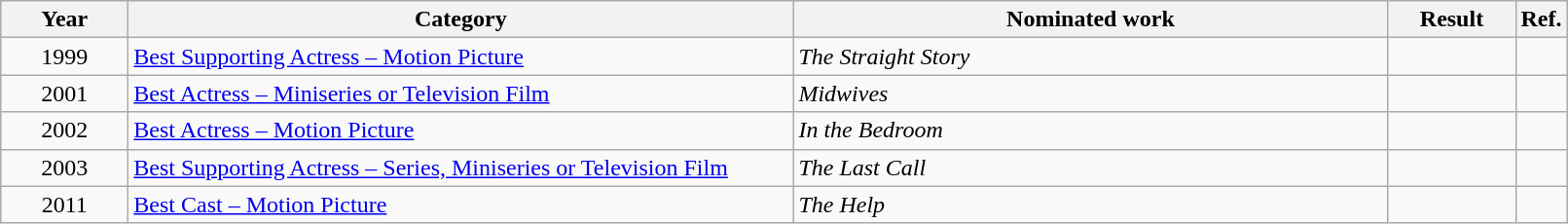<table class=wikitable>
<tr>
<th scope="col" style="width:5em;">Year</th>
<th scope="col" style="width:28em;">Category</th>
<th scope="col" style="width:25em;">Nominated work</th>
<th scope="col" style="width:5em;">Result</th>
<th>Ref.</th>
</tr>
<tr>
<td style="text-align:center;">1999</td>
<td><a href='#'>Best Supporting Actress – Motion Picture</a></td>
<td><em>The Straight Story</em></td>
<td></td>
<td></td>
</tr>
<tr>
<td style="text-align:center;">2001</td>
<td><a href='#'>Best Actress – Miniseries or Television Film</a></td>
<td><em>Midwives</em></td>
<td></td>
<td></td>
</tr>
<tr>
<td style="text-align:center;">2002</td>
<td><a href='#'>Best Actress – Motion Picture</a></td>
<td><em>In the Bedroom</em></td>
<td></td>
<td></td>
</tr>
<tr>
<td style="text-align:center;">2003</td>
<td><a href='#'>Best Supporting Actress – Series, Miniseries or Television Film</a></td>
<td><em>The Last Call</em></td>
<td></td>
<td></td>
</tr>
<tr>
<td style="text-align:center;">2011</td>
<td><a href='#'>Best Cast – Motion Picture</a></td>
<td><em>The Help</em></td>
<td></td>
<td></td>
</tr>
</table>
